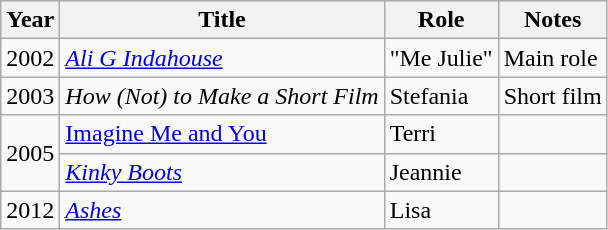<table class="wikitable">
<tr>
<th>Year</th>
<th>Title</th>
<th>Role</th>
<th>Notes</th>
</tr>
<tr>
<td>2002</td>
<td><em><a href='#'>Ali G Indahouse</a></em></td>
<td>"Me Julie"</td>
<td>Main role</td>
</tr>
<tr>
<td>2003</td>
<td><em>How (Not) to Make a Short Film</em></td>
<td>Stefania</td>
<td>Short film</td>
</tr>
<tr>
<td rowspan="2">2005</td>
<td><a href='#'>Imagine Me and You</a></td>
<td>Terri</td>
<td></td>
</tr>
<tr>
<td><em><a href='#'>Kinky Boots</a></em></td>
<td>Jeannie</td>
<td></td>
</tr>
<tr>
<td>2012</td>
<td><em><a href='#'>Ashes</a></em></td>
<td>Lisa</td>
<td></td>
</tr>
</table>
